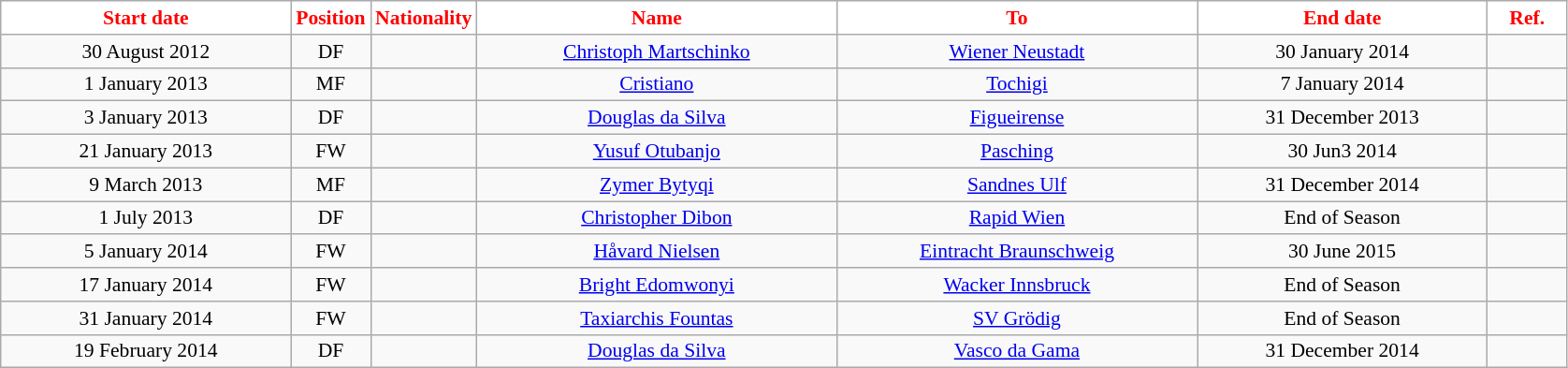<table class="wikitable"  style="text-align:center; font-size:90%; ">
<tr>
<th style="background:#FFFFFF; color:#FF0000; width:200px;">Start date</th>
<th style="background:#FFFFFF; color:#FF0000; width:50px;">Position</th>
<th style="background:#FFFFFF; color:#FF0000; width:50px;">Nationality</th>
<th style="background:#FFFFFF; color:#FF0000; width:250px;">Name</th>
<th style="background:#FFFFFF; color:#FF0000; width:250px;">To</th>
<th style="background:#FFFFFF; color:#FF0000; width:200px;">End date</th>
<th style="background:#FFFFFF; color:#FF0000; width:50px;">Ref.</th>
</tr>
<tr>
<td>30 August 2012</td>
<td>DF</td>
<td></td>
<td><a href='#'>Christoph Martschinko</a></td>
<td><a href='#'>Wiener Neustadt</a></td>
<td>30 January 2014</td>
<td></td>
</tr>
<tr>
<td>1 January 2013</td>
<td>MF</td>
<td></td>
<td><a href='#'>Cristiano</a></td>
<td><a href='#'>Tochigi</a></td>
<td>7 January 2014</td>
<td></td>
</tr>
<tr>
<td>3 January 2013</td>
<td>DF</td>
<td></td>
<td><a href='#'>Douglas da Silva</a></td>
<td><a href='#'>Figueirense</a></td>
<td>31 December 2013</td>
<td></td>
</tr>
<tr>
<td>21 January 2013</td>
<td>FW</td>
<td></td>
<td><a href='#'>Yusuf Otubanjo</a></td>
<td><a href='#'>Pasching</a></td>
<td>30 Jun3 2014</td>
<td></td>
</tr>
<tr>
<td>9 March 2013</td>
<td>MF</td>
<td></td>
<td><a href='#'>Zymer Bytyqi</a></td>
<td><a href='#'>Sandnes Ulf</a></td>
<td>31 December 2014</td>
<td></td>
</tr>
<tr>
<td>1 July 2013</td>
<td>DF</td>
<td></td>
<td><a href='#'>Christopher Dibon</a></td>
<td><a href='#'>Rapid Wien</a></td>
<td>End of Season</td>
<td></td>
</tr>
<tr>
<td>5 January 2014</td>
<td>FW</td>
<td></td>
<td><a href='#'>Håvard Nielsen</a></td>
<td><a href='#'>Eintracht Braunschweig</a></td>
<td>30 June 2015</td>
<td></td>
</tr>
<tr>
<td>17 January 2014</td>
<td>FW</td>
<td></td>
<td><a href='#'>Bright Edomwonyi</a></td>
<td><a href='#'>Wacker Innsbruck</a></td>
<td>End of Season</td>
<td></td>
</tr>
<tr>
<td>31 January 2014</td>
<td>FW</td>
<td></td>
<td><a href='#'>Taxiarchis Fountas</a></td>
<td><a href='#'>SV Grödig</a></td>
<td>End of Season</td>
<td></td>
</tr>
<tr>
<td>19 February 2014</td>
<td>DF</td>
<td></td>
<td><a href='#'>Douglas da Silva</a></td>
<td><a href='#'>Vasco da Gama</a></td>
<td>31 December 2014</td>
<td></td>
</tr>
</table>
